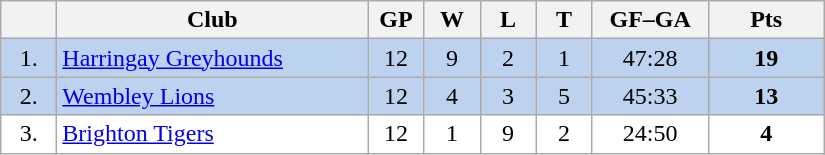<table class="wikitable">
<tr>
<th width="30"></th>
<th width="200">Club</th>
<th width="30">GP</th>
<th width="30">W</th>
<th width="30">L</th>
<th width="30">T</th>
<th width="70">GF–GA</th>
<th width="70">Pts</th>
</tr>
<tr bgcolor="#BCD2EE" align="center">
<td>1.</td>
<td align="left"><a href='#'>Harringay Greyhounds</a></td>
<td>12</td>
<td>9</td>
<td>2</td>
<td>1</td>
<td>47:28</td>
<td><strong>19</strong></td>
</tr>
<tr bgcolor="#BCD2EE" align="center">
<td>2.</td>
<td align="left"><a href='#'>Wembley Lions</a></td>
<td>12</td>
<td>4</td>
<td>3</td>
<td>5</td>
<td>45:33</td>
<td><strong>13</strong></td>
</tr>
<tr bgcolor="#FFFFFF" align="center">
<td>3.</td>
<td align="left"><a href='#'>Brighton Tigers</a></td>
<td>12</td>
<td>1</td>
<td>9</td>
<td>2</td>
<td>24:50</td>
<td><strong>4</strong></td>
</tr>
</table>
